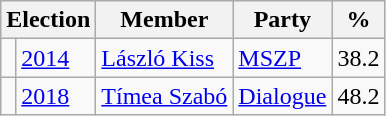<table class=wikitable>
<tr>
<th colspan=2>Election</th>
<th>Member</th>
<th>Party</th>
<th>%</th>
</tr>
<tr>
<td bgcolor=></td>
<td><a href='#'>2014</a></td>
<td><a href='#'>László Kiss</a></td>
<td><a href='#'>MSZP</a></td>
<td align=right>38.2</td>
</tr>
<tr>
<td bgcolor=></td>
<td><a href='#'>2018</a></td>
<td><a href='#'>Tímea Szabó</a></td>
<td><a href='#'>Dialogue</a></td>
<td align=right>48.2</td>
</tr>
</table>
